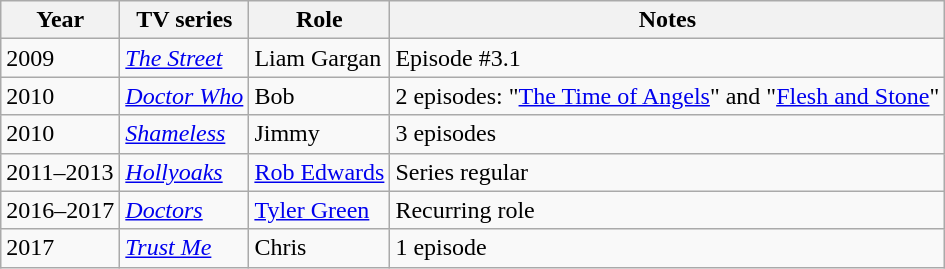<table class="wikitable sortable">
<tr>
<th>Year</th>
<th>TV series</th>
<th>Role</th>
<th>Notes</th>
</tr>
<tr>
<td>2009</td>
<td><em><a href='#'>The Street</a></em></td>
<td>Liam Gargan</td>
<td>Episode #3.1</td>
</tr>
<tr>
<td>2010</td>
<td><em><a href='#'>Doctor Who</a></em></td>
<td>Bob</td>
<td>2 episodes: "<a href='#'>The Time of Angels</a>" and "<a href='#'>Flesh and Stone</a>"</td>
</tr>
<tr>
<td>2010</td>
<td><em><a href='#'>Shameless</a></em></td>
<td>Jimmy</td>
<td>3 episodes</td>
</tr>
<tr>
<td>2011–2013</td>
<td><em><a href='#'>Hollyoaks</a></em></td>
<td><a href='#'>Rob Edwards</a></td>
<td>Series regular</td>
</tr>
<tr>
<td>2016–2017</td>
<td><em><a href='#'>Doctors</a></em></td>
<td><a href='#'>Tyler Green</a></td>
<td>Recurring role</td>
</tr>
<tr>
<td>2017</td>
<td><em><a href='#'>Trust Me</a></em></td>
<td>Chris</td>
<td>1 episode</td>
</tr>
</table>
